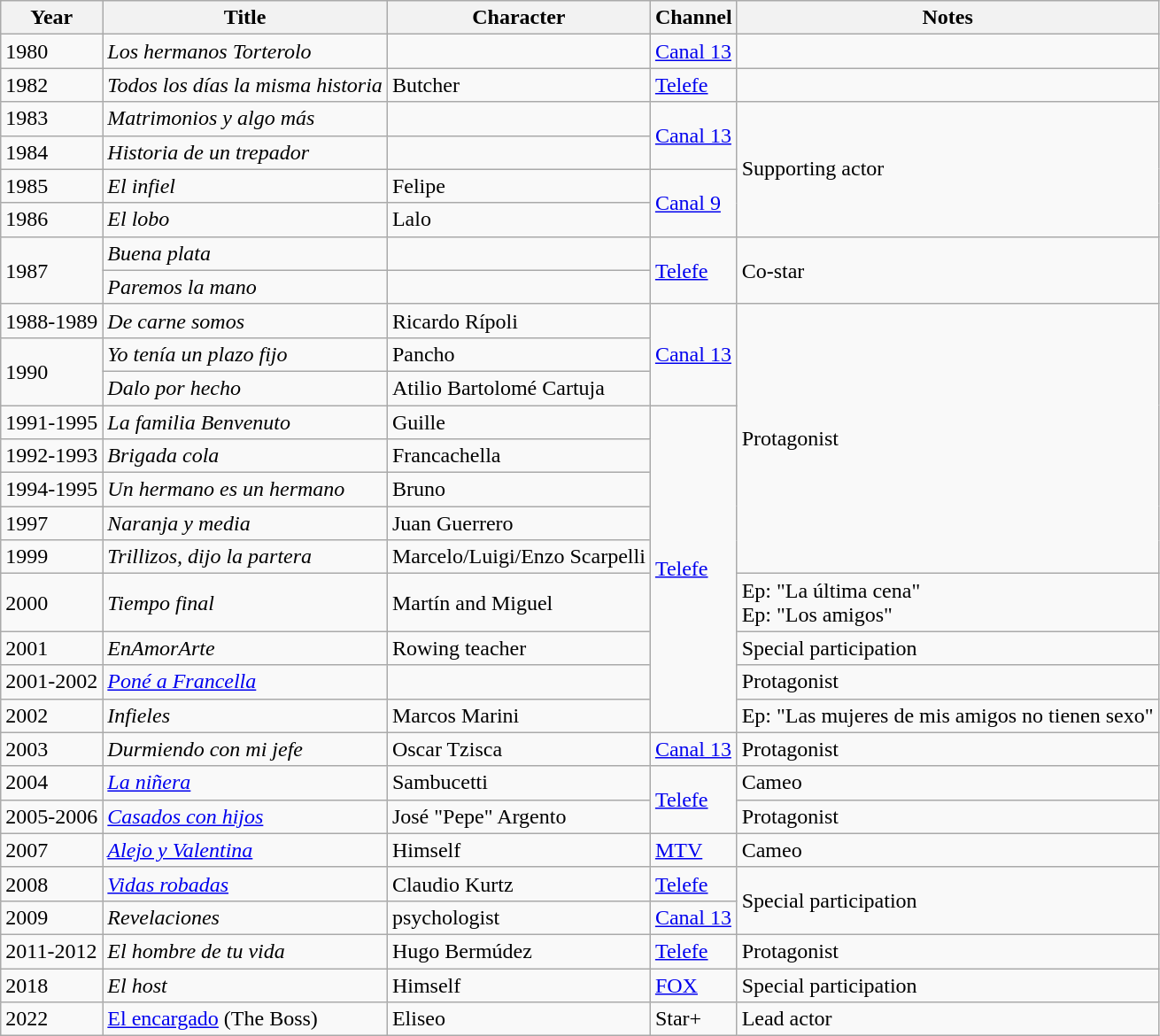<table class="wikitable sortable">
<tr>
<th>Year</th>
<th>Title</th>
<th>Character</th>
<th>Channel</th>
<th>Notes</th>
</tr>
<tr>
<td>1980</td>
<td><em>Los hermanos Torterolo</em></td>
<td></td>
<td><a href='#'>Canal 13</a></td>
<td></td>
</tr>
<tr>
<td>1982</td>
<td><em>Todos los días la misma historia</em></td>
<td>Butcher</td>
<td><a href='#'>Telefe</a></td>
<td></td>
</tr>
<tr>
<td>1983</td>
<td><em>Matrimonios y algo más</em></td>
<td></td>
<td rowspan="2"><a href='#'>Canal 13</a></td>
<td rowspan="4">Supporting actor</td>
</tr>
<tr>
<td>1984</td>
<td><em>Historia de un trepador</em></td>
<td></td>
</tr>
<tr>
<td>1985</td>
<td><em>El infiel</em></td>
<td>Felipe</td>
<td rowspan="2"><a href='#'>Canal 9</a></td>
</tr>
<tr>
<td>1986</td>
<td><em>El lobo</em></td>
<td>Lalo</td>
</tr>
<tr>
<td rowspan="2">1987</td>
<td><em>Buena plata</em></td>
<td></td>
<td rowspan="2"><a href='#'>Telefe</a></td>
<td rowspan="2">Co-star</td>
</tr>
<tr>
<td><em>Paremos la mano</em></td>
<td></td>
</tr>
<tr>
<td>1988-1989</td>
<td><em>De carne somos</em></td>
<td>Ricardo Rípoli</td>
<td rowspan="3"><a href='#'>Canal 13</a></td>
<td rowspan="8">Protagonist</td>
</tr>
<tr>
<td rowspan="2">1990</td>
<td><em>Yo tenía un plazo fijo</em></td>
<td>Pancho</td>
</tr>
<tr>
<td><em>Dalo por hecho</em></td>
<td>Atilio Bartolomé Cartuja</td>
</tr>
<tr>
<td>1991-1995</td>
<td><em>La familia Benvenuto</em></td>
<td>Guille</td>
<td rowspan="9"><a href='#'>Telefe</a></td>
</tr>
<tr>
<td>1992-1993</td>
<td><em>Brigada cola</em></td>
<td>Francachella</td>
</tr>
<tr>
<td>1994-1995</td>
<td><em>Un hermano es un hermano</em></td>
<td>Bruno</td>
</tr>
<tr>
<td>1997</td>
<td><em>Naranja y media</em></td>
<td>Juan Guerrero</td>
</tr>
<tr>
<td>1999</td>
<td><em>Trillizos, dijo la partera</em></td>
<td>Marcelo/Luigi/Enzo Scarpelli</td>
</tr>
<tr>
<td>2000</td>
<td><em>Tiempo final</em></td>
<td>Martín and Miguel</td>
<td>Ep: "La última cena"<br>Ep: "Los amigos"</td>
</tr>
<tr>
<td>2001</td>
<td><em>EnAmorArte</em></td>
<td>Rowing teacher</td>
<td>Special participation</td>
</tr>
<tr>
<td>2001-2002</td>
<td><em><a href='#'>Poné a Francella</a></em></td>
<td></td>
<td>Protagonist</td>
</tr>
<tr>
<td>2002</td>
<td><em>Infieles</em></td>
<td>Marcos Marini</td>
<td>Ep: "Las mujeres de mis amigos no tienen sexo"</td>
</tr>
<tr>
<td>2003</td>
<td><em>Durmiendo con mi jefe</em></td>
<td>Oscar Tzisca</td>
<td><a href='#'>Canal 13</a></td>
<td>Protagonist</td>
</tr>
<tr>
<td>2004</td>
<td><em><a href='#'>La niñera</a></em></td>
<td>Sambucetti</td>
<td rowspan="2"><a href='#'>Telefe</a></td>
<td>Cameo</td>
</tr>
<tr>
<td>2005-2006</td>
<td><em><a href='#'>Casados con hijos</a></em></td>
<td>José "Pepe" Argento</td>
<td>Protagonist</td>
</tr>
<tr>
<td>2007</td>
<td><em><a href='#'>Alejo y Valentina</a></em></td>
<td>Himself</td>
<td><a href='#'>MTV</a></td>
<td>Cameo</td>
</tr>
<tr>
<td>2008</td>
<td><em><a href='#'>Vidas robadas</a></em></td>
<td>Claudio Kurtz</td>
<td><a href='#'>Telefe</a></td>
<td rowspan="2">Special participation</td>
</tr>
<tr>
<td>2009</td>
<td><em>Revelaciones</em></td>
<td>psychologist</td>
<td><a href='#'>Canal 13</a></td>
</tr>
<tr>
<td>2011-2012</td>
<td><em>El hombre de tu vida</em></td>
<td>Hugo Bermúdez</td>
<td><a href='#'>Telefe</a></td>
<td>Protagonist</td>
</tr>
<tr>
<td>2018</td>
<td><em>El host</em></td>
<td>Himself</td>
<td><a href='#'>FOX</a></td>
<td>Special participation</td>
</tr>
<tr>
<td>2022</td>
<td><a href='#'>El encargado</a> (The Boss)</td>
<td>Eliseo</td>
<td>Star+</td>
<td>Lead actor</td>
</tr>
</table>
